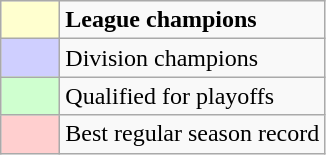<table class="wikitable">
<tr>
<td style="background:#FFFFCF; width:2em"></td>
<td><strong>League champions</strong></td>
</tr>
<tr>
<td style="background:#CFCFFF; width:2em"></td>
<td>Division champions</td>
</tr>
<tr>
<td style="background:#CFFFCF; width:2em"></td>
<td>Qualified for playoffs</td>
</tr>
<tr>
<td style="background:#FFCFCF; width:2em"></td>
<td>Best regular season record</td>
</tr>
</table>
